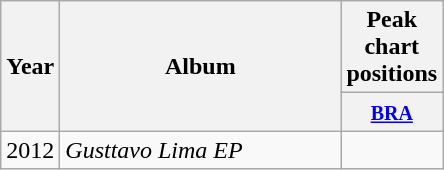<table class="wikitable">
<tr>
<th align="center" rowspan="2">Year</th>
<th align="center" rowspan="2" width="180">Album</th>
<th align="center" colspan="1">Peak chart positions</th>
</tr>
<tr>
<th width="30"><small><a href='#'>BRA</a><br></small></th>
</tr>
<tr>
<td align="center">2012</td>
<td><em>Gusttavo Lima EP</em></td>
<td align="center"></td>
</tr>
</table>
